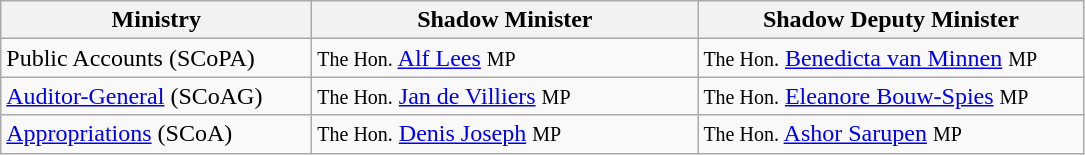<table class="wikitable">
<tr>
<th width=200>Ministry</th>
<th width=250>Shadow Minister</th>
<th width=250>Shadow Deputy Minister</th>
</tr>
<tr>
<td>Public Accounts (SCoPA)</td>
<td><small>The Hon.</small> <a href='#'>Alf Lees</a> <small>MP</small></td>
<td><small>The Hon.</small> <a href='#'>Benedicta van Minnen</a> <small>MP</small></td>
</tr>
<tr>
<td><a href='#'>Auditor-General</a> (SCoAG)</td>
<td><small>The Hon.</small> <a href='#'>Jan de Villiers</a> <small>MP</small></td>
<td><small>The Hon.</small> <a href='#'>Eleanore Bouw-Spies</a> <small>MP</small></td>
</tr>
<tr>
<td><a href='#'>Appropriations</a> (SCoA)</td>
<td><small>The Hon.</small> <a href='#'>Denis Joseph</a> <small>MP</small></td>
<td><small>The Hon.</small> <a href='#'>Ashor Sarupen</a> <small>MP</small></td>
</tr>
</table>
